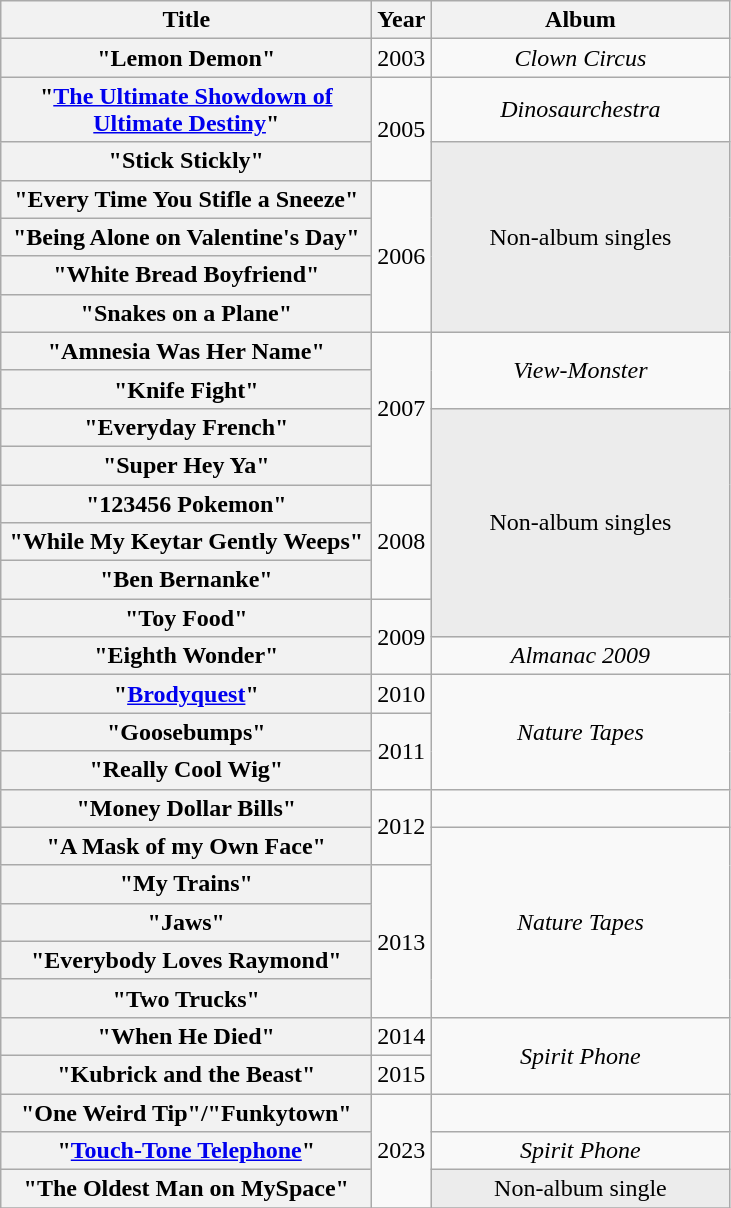<table class="wikitable plainrowheaders" style="text-align:center;">
<tr>
<th style="width:15em;">Title</th>
<th style="width:2em;">Year</th>
<th rowspan="1" style="width:12em;">Album</th>
</tr>
<tr>
<th scope="row">"Lemon Demon"</th>
<td rowspan="1">2003</td>
<td rowspan="1"><em>Clown Circus</em></td>
</tr>
<tr>
<th scope="row">"<a href='#'>The Ultimate Showdown of Ultimate Destiny</a>"</th>
<td rowspan="2">2005</td>
<td rowspan="1"><em>Dinosaurchestra</em></td>
</tr>
<tr>
<th scope="row">"Stick Stickly"</th>
<td rowspan="5" data-sort-value="" style="background: var(--background-color-interactive, #ececec); color: var(--color-base, inherit); vertical-align: middle; text-align: center; " class="table-na">Non-album singles</td>
</tr>
<tr>
<th scope="row">"Every Time You Stifle a Sneeze"</th>
<td rowspan="4">2006</td>
</tr>
<tr>
<th scope="row">"Being Alone on Valentine's Day"</th>
</tr>
<tr>
<th scope="row">"White Bread Boyfriend"</th>
</tr>
<tr>
<th scope="row">"Snakes on a Plane"</th>
</tr>
<tr>
<th scope="row">"Amnesia Was Her Name"</th>
<td rowspan="4">2007</td>
<td rowspan="2"><em>View-Monster</em></td>
</tr>
<tr>
<th scope="row">"Knife Fight"</th>
</tr>
<tr>
<th scope="row">"Everyday French"</th>
<td rowspan="6" data-sort-value="" style="background: var(--background-color-interactive, #ececec); color: var(--color-base, inherit); vertical-align: middle; text-align: center; " class="table-na">Non-album singles</td>
</tr>
<tr>
<th scope="row">"Super Hey Ya"</th>
</tr>
<tr>
<th scope="row">"123456 Pokemon"</th>
<td rowspan="3">2008</td>
</tr>
<tr>
<th scope="row">"While My Keytar Gently Weeps"</th>
</tr>
<tr>
<th scope="row">"Ben Bernanke"</th>
</tr>
<tr>
<th scope="row">"Toy Food"</th>
<td rowspan="2">2009</td>
</tr>
<tr>
<th scope="row">"Eighth Wonder"</th>
<td rowspan="1"><em>Almanac 2009</em></td>
</tr>
<tr>
<th scope="row">"<a href='#'>Brodyquest</a>"</th>
<td rowspan="1">2010</td>
<td rowspan="3"><em>Nature Tapes</em></td>
</tr>
<tr>
<th scope="row">"Goosebumps"</th>
<td rowspan="2">2011</td>
</tr>
<tr>
<th scope="row">"Really Cool Wig"</th>
</tr>
<tr>
<th scope="row">"Money Dollar Bills"</th>
<td rowspan="2">2012</td>
<td></td>
</tr>
<tr>
<th scope="row">"A Mask of my Own Face"</th>
<td rowspan="5"><em>Nature Tapes</em></td>
</tr>
<tr>
<th scope="row">"My Trains"</th>
<td rowspan="4">2013</td>
</tr>
<tr>
<th scope="row">"Jaws"</th>
</tr>
<tr>
<th scope="row">"Everybody Loves Raymond"</th>
</tr>
<tr>
<th scope="row">"Two Trucks"</th>
</tr>
<tr>
<th scope="row">"When He Died"</th>
<td>2014</td>
<td rowspan="2"><em>Spirit Phone</em></td>
</tr>
<tr>
<th scope="row">"Kubrick and the Beast"</th>
<td>2015</td>
</tr>
<tr>
<th scope="row">"One Weird Tip"/"Funkytown"</th>
<td rowspan="3">2023</td>
<td></td>
</tr>
<tr>
<th scope="row">"<a href='#'>Touch-Tone Telephone</a>"</th>
<td rowspan="1"><em>Spirit Phone</em></td>
</tr>
<tr>
<th scope="row">"The Oldest Man on MySpace"</th>
<td rowspan="1" data-sort-value="" style="background: var(--background-color-interactive, #ececec); color: var(--color-base, inherit); vertical-align: middle; text-align: center; " class="table-na">Non-album single</td>
</tr>
<tr>
</tr>
</table>
